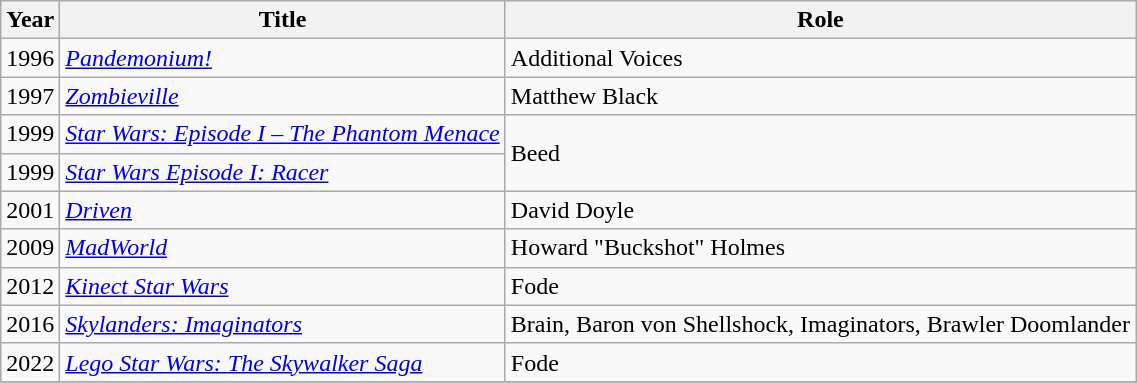<table class="wikitable sortable">
<tr>
<th>Year</th>
<th>Title</th>
<th>Role</th>
</tr>
<tr>
<td>1996</td>
<td><em><a href='#'>Pandemonium!</a></em></td>
<td>Additional Voices</td>
</tr>
<tr>
<td>1997</td>
<td><em><a href='#'>Zombieville</a></em></td>
<td>Matthew Black</td>
</tr>
<tr>
<td>1999</td>
<td><em><a href='#'>Star Wars: Episode I – The Phantom Menace</a></em></td>
<td rowspan="2">Beed</td>
</tr>
<tr>
<td>1999</td>
<td><em><a href='#'>Star Wars Episode I: Racer</a></em></td>
</tr>
<tr>
<td>2001</td>
<td><em><a href='#'>Driven</a></em></td>
<td>David Doyle</td>
</tr>
<tr>
<td>2009</td>
<td><em><a href='#'>MadWorld</a></em></td>
<td>Howard "Buckshot" Holmes</td>
</tr>
<tr>
<td>2012</td>
<td><em><a href='#'>Kinect Star Wars</a></em></td>
<td>Fode</td>
</tr>
<tr>
<td>2016</td>
<td><em><a href='#'>Skylanders: Imaginators</a></em></td>
<td>Brain, Baron von Shellshock, Imaginators, Brawler Doomlander</td>
</tr>
<tr>
<td>2022</td>
<td><em><a href='#'>Lego Star Wars: The Skywalker Saga</a></em></td>
<td>Fode</td>
</tr>
<tr>
</tr>
</table>
